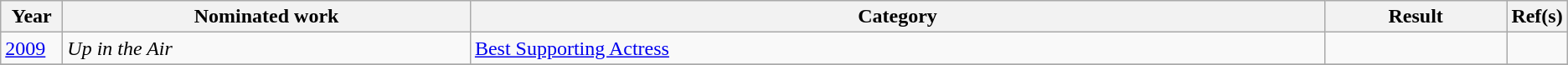<table class="wikitable">
<tr>
<th width=4%>Year</th>
<th width=27%>Nominated work</th>
<th width=57%>Category</th>
<th width=12%>Result</th>
<th width=4%>Ref(s)</th>
</tr>
<tr>
<td><a href='#'>2009</a></td>
<td><em>Up in the Air</em></td>
<td><a href='#'>Best Supporting Actress</a></td>
<td></td>
<td></td>
</tr>
<tr>
</tr>
</table>
